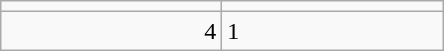<table class="wikitable">
<tr>
<td align=center width=140></td>
<td align=center width=140></td>
</tr>
<tr>
<td align=right>4</td>
<td>1</td>
</tr>
</table>
